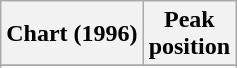<table class="wikitable sortable">
<tr>
<th>Chart (1996)</th>
<th>Peak<br>position</th>
</tr>
<tr>
</tr>
<tr>
</tr>
</table>
